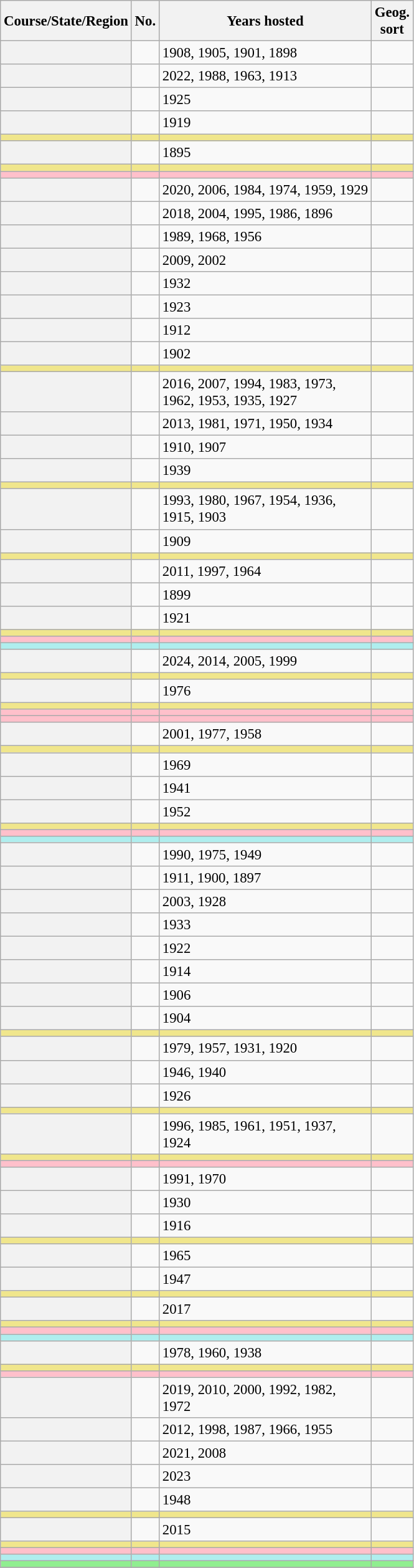<table class="wikitable plainrowheaders sortable" style="font-size:95%">
<tr>
<th scope="col">Course/State/Region</th>
<th scope="col">No.</th>
<th scope="col" class="unsortable">Years hosted</th>
<th scope="col">Geog.<br> sort<br></th>
</tr>
<tr>
<th scope="row"></th>
<td style="text-align:center"></td>
<td>1908, 1905, 1901, 1898</td>
<td style="text-align:center"></td>
</tr>
<tr>
<th scope="row"></th>
<td style="text-align:center"></td>
<td>2022, 1988, 1963, 1913</td>
<td style="text-align:center"></td>
</tr>
<tr>
<th scope="row"></th>
<td style="text-align:center"></td>
<td>1925</td>
<td style="text-align:center"></td>
</tr>
<tr>
<th scope="row"></th>
<td style="text-align:center"></td>
<td>1919</td>
<td style="text-align:center"></td>
</tr>
<tr>
<th scope="row" style="font-weight:bold;background:Khaki"></th>
<td style="text-align:center;font-weight:bold;background:Khaki"></td>
<td style="font-weight:bold;background:Khaki"></td>
<td style="text-align:center;font-weight:bold;background:Khaki"></td>
</tr>
<tr>
<th scope="row"></th>
<td style="text-align:center"></td>
<td>1895</td>
<td style="text-align:center"></td>
</tr>
<tr>
<th scope="row" style="font-weight:bold;background:Khaki"></th>
<td style="text-align:center;font-weight:bold;background:Khaki"></td>
<td style="font-weight:bold;background:Khaki"></td>
<td style="text-align:center;font-weight:bold;background:Khaki"></td>
</tr>
<tr>
<th scope="row" style="font-weight:bold;background:Pink"></th>
<td style="text-align:center;font-weight:bold;background:Pink"></td>
<td style="font-weight:bold;background:Pink"></td>
<td style="text-align:center;font-weight:bold;background:Pink"></td>
</tr>
<tr>
<th scope="row"></th>
<td style="text-align:center"></td>
<td>2020, 2006, 1984, 1974, 1959, 1929</td>
<td style="text-align:center"></td>
</tr>
<tr>
<th scope="row"></th>
<td style="text-align:center"></td>
<td>2018, 2004, 1995, 1986, 1896</td>
<td style="text-align:center"></td>
</tr>
<tr>
<th scope="row"></th>
<td style="text-align:center"></td>
<td>1989, 1968, 1956</td>
<td style="text-align:center"></td>
</tr>
<tr>
<th scope="row"></th>
<td style="text-align:center"></td>
<td>2009, 2002</td>
<td style="text-align:center"></td>
</tr>
<tr>
<th scope="row"></th>
<td style="text-align:center"></td>
<td>1932</td>
<td style="text-align:center"></td>
</tr>
<tr>
<th scope="row"></th>
<td style="text-align:center"></td>
<td>1923</td>
<td style="text-align:center"></td>
</tr>
<tr>
<th scope="row"></th>
<td style="text-align:center"></td>
<td>1912</td>
<td style="text-align:center"></td>
</tr>
<tr>
<th scope="row"></th>
<td style="text-align:center"></td>
<td>1902</td>
<td style="text-align:center"></td>
</tr>
<tr>
<th scope="row" style="font-weight:bold;background:Khaki"></th>
<td style="text-align:center;font-weight:bold;background:Khaki"></td>
<td style="font-weight:bold;background:Khaki"></td>
<td style="text-align:center;font-weight:bold;background:Khaki"></td>
</tr>
<tr>
<th scope="row"></th>
<td style="text-align:center"></td>
<td>2016, 2007, 1994, 1983, 1973, <br>1962, 1953, 1935, 1927</td>
<td style="text-align:center"></td>
</tr>
<tr>
<th scope="row"></th>
<td style="text-align:center"></td>
<td>2013, 1981, 1971, 1950, 1934</td>
<td style="text-align:center"></td>
</tr>
<tr>
<th scope="row"></th>
<td style="text-align:center"></td>
<td>1910, 1907</td>
<td style="text-align:center"></td>
</tr>
<tr>
<th scope="row"></th>
<td style="text-align:center"></td>
<td>1939</td>
<td style="text-align:center"></td>
</tr>
<tr>
<th scope="row" style="font-weight:bold;background:Khaki"></th>
<td style="text-align:center;font-weight:bold;background:Khaki"></td>
<td style="font-weight:bold;background:Khaki"></td>
<td style="text-align:center;font-weight:bold;background:Khaki"></td>
</tr>
<tr>
<th scope="row"></th>
<td style="text-align:center"></td>
<td>1993, 1980, 1967, 1954, 1936, <br>1915, 1903</td>
<td style="text-align:center"></td>
</tr>
<tr>
<th scope="row"></th>
<td style="text-align:center"></td>
<td>1909</td>
<td style="text-align:center"></td>
</tr>
<tr>
<th scope="row" style="font-weight:bold;background:Khaki"></th>
<td style="text-align:center;font-weight:bold;background:Khaki"></td>
<td style="font-weight:bold;background:Khaki"></td>
<td style="text-align:center;font-weight:bold;background:Khaki"></td>
</tr>
<tr>
<th scope="row"></th>
<td style="text-align:center"></td>
<td>2011, 1997, 1964</td>
<td style="text-align:center"></td>
</tr>
<tr>
<th scope="row"></th>
<td style="text-align:center"></td>
<td>1899</td>
<td style="text-align:center"></td>
</tr>
<tr>
<th scope="row"></th>
<td style="text-align:center"></td>
<td>1921</td>
<td style="text-align:center"></td>
</tr>
<tr>
<th scope="row" style="font-weight:bold;background:Khaki"></th>
<td style="text-align:center;font-weight:bold;background:Khaki"></td>
<td style="font-weight:bold;background:Khaki"></td>
<td style="text-align:center;font-weight:bold;background:Khaki"></td>
</tr>
<tr>
<th scope="row" style="font-weight:bold;background:Pink"></th>
<td style="text-align:center;font-weight:bold;background:Pink"></td>
<td style="font-weight:bold;background:Pink"></td>
<td style="text-align:center;font-weight:bold;background:Pink"></td>
</tr>
<tr>
<th scope="row" style="font-weight:bold;background:paleturquoise"></th>
<td style="text-align:center;font-weight:bold;background:paleturquoise"></td>
<td style="font-weight:bold;background:paleturquoise"></td>
<td style="text-align:center;font-weight:bold;background:paleturquoise"></td>
</tr>
<tr>
<th scope="row"></th>
<td style="text-align:center"></td>
<td>2024, 2014, 2005, 1999</td>
<td style="text-align:center"></td>
</tr>
<tr>
<th scope="row" style="font-weight:bold;background:Khaki"></th>
<td style="text-align:center;font-weight:bold;background:Khaki"></td>
<td style="font-weight:bold;background:Khaki"></td>
<td style="text-align:center;font-weight:bold;background:Khaki"></td>
</tr>
<tr>
<th scope="row"></th>
<td style="text-align:center"></td>
<td>1976</td>
<td style="text-align:center"></td>
</tr>
<tr>
<th scope="row" style="font-weight:bold;background:Khaki"></th>
<td style="text-align:center;font-weight:bold;background:Khaki"></td>
<td style="font-weight:bold;background:Khaki"></td>
<td style="text-align:center;font-weight:bold;background:Khaki"></td>
</tr>
<tr>
<th scope="row" style="font-weight:bold;background:Pink"></th>
<td style="text-align:center;font-weight:bold;background:Pink"></td>
<td style="font-weight:bold;background:Pink"></td>
<td style="text-align:center;font-weight:bold;background:Pink"></td>
</tr>
<tr>
<th scope="row" style="font-weight:bold;background:Pink"></th>
<td style="text-align:center;font-weight:bold;background:Pink"></td>
<td style="font-weight:bold;background:Pink"></td>
<td style="text-align:center;font-weight:bold;background:Pink"></td>
</tr>
<tr>
<th scope="row"></th>
<td style="text-align:center"></td>
<td>2001, 1977, 1958</td>
<td style="text-align:center"></td>
</tr>
<tr>
<th scope="row" style="font-weight:bold;background:Khaki"></th>
<td style="text-align:center;font-weight:bold;background:Khaki"></td>
<td style="font-weight:bold;background:Khaki"></td>
<td style="text-align:center;font-weight:bold;background:Khaki"></td>
</tr>
<tr>
<th scope="row"></th>
<td style="text-align:center"></td>
<td>1969</td>
<td style="text-align:center"></td>
</tr>
<tr>
<th scope="row"></th>
<td style="text-align:center"></td>
<td>1941</td>
<td style="text-align:center"></td>
</tr>
<tr>
<th scope="row"></th>
<td style="text-align:center"></td>
<td>1952</td>
<td style="text-align:center"></td>
</tr>
<tr>
<th scope="row" style="font-weight:bold;background:Khaki"></th>
<td style="text-align:center;font-weight:bold;background:Khaki"></td>
<td style="font-weight:bold;background:Khaki"></td>
<td style="text-align:center;font-weight:bold;background:Khaki"></td>
</tr>
<tr>
<th scope="row" style="font-weight:bold;background:Pink"></th>
<td style="text-align:center;font-weight:bold;background:Pink"></td>
<td style="font-weight:bold;background:Pink"></td>
<td style="text-align:center;font-weight:bold;background:Pink"></td>
</tr>
<tr>
<th scope="row" style="font-weight:bold;background:paleturquoise"></th>
<td style="text-align:center;font-weight:bold;background:paleturquoise"></td>
<td style="font-weight:bold;background:paleturquoise"></td>
<td style="text-align:center;font-weight:bold;background:paleturquoise"></td>
</tr>
<tr>
<th scope="row"></th>
<td style="text-align:center"></td>
<td>1990, 1975, 1949</td>
<td style="text-align:center"></td>
</tr>
<tr>
<th scope="row"></th>
<td style="text-align:center"></td>
<td>1911, 1900, 1897</td>
<td style="text-align:center"></td>
</tr>
<tr>
<th scope="row"></th>
<td style="text-align:center"></td>
<td>2003, 1928</td>
<td style="text-align:center"></td>
</tr>
<tr>
<th scope="row"></th>
<td style="text-align:center"></td>
<td>1933</td>
<td style="text-align:center"></td>
</tr>
<tr>
<th scope="row"></th>
<td style="text-align:center"></td>
<td>1922</td>
<td style="text-align:center"></td>
</tr>
<tr>
<th scope="row"></th>
<td style="text-align:center"></td>
<td>1914</td>
<td style="text-align:center"></td>
</tr>
<tr>
<th scope="row"></th>
<td style="text-align:center"></td>
<td>1906</td>
<td style="text-align:center"></td>
</tr>
<tr>
<th scope="row"></th>
<td style="text-align:center"></td>
<td>1904</td>
<td style="text-align:center"></td>
</tr>
<tr>
<th scope="row" style="font-weight:bold;background:Khaki"></th>
<td style="text-align:center;font-weight:bold;background:Khaki"></td>
<td style="font-weight:bold;background:Khaki"></td>
<td style="text-align:center;font-weight:bold;background:Khaki"></td>
</tr>
<tr>
<th scope="row"></th>
<td style="text-align:center"></td>
<td>1979, 1957, 1931, 1920</td>
<td style="text-align:center"></td>
</tr>
<tr>
<th scope="row"></th>
<td style="text-align:center"></td>
<td>1946, 1940</td>
<td style="text-align:center"></td>
</tr>
<tr>
<th scope="row"></th>
<td style="text-align:center"></td>
<td>1926</td>
<td style="text-align:center"></td>
</tr>
<tr>
<th scope="row" style="font-weight:bold;background:Khaki"></th>
<td style="text-align:center;font-weight:bold;background:Khaki"></td>
<td style="font-weight:bold;background:Khaki"></td>
<td style="text-align:center;font-weight:bold;background:Khaki"></td>
</tr>
<tr>
<th scope="row"></th>
<td style="text-align:center"></td>
<td>1996, 1985, 1961, 1951, 1937, <br>1924</td>
<td style="text-align:center"></td>
</tr>
<tr>
<th scope="row" style="font-weight:bold;background:Khaki"></th>
<td style="text-align:center;font-weight:bold;background:Khaki"></td>
<td style="font-weight:bold;background:Khaki"></td>
<td style="text-align:center;font-weight:bold;background:Khaki"></td>
</tr>
<tr>
<th scope="row" style="font-weight:bold;background:Pink"></th>
<td style="text-align:center;font-weight:bold;background:Pink"></td>
<td style="font-weight:bold;background:Pink"></td>
<td style="text-align:center;font-weight:bold;background:Pink"></td>
</tr>
<tr>
<th scope="row"></th>
<td style="text-align:center"></td>
<td>1991, 1970</td>
<td style="text-align:center"></td>
</tr>
<tr>
<th scope="row"></th>
<td style="text-align:center"></td>
<td>1930</td>
<td style="text-align:center"></td>
</tr>
<tr>
<th scope="row"></th>
<td style="text-align:center"></td>
<td>1916</td>
<td style="text-align:center"></td>
</tr>
<tr>
<th scope="row" style="font-weight:bold;background:Khaki"></th>
<td style="text-align:center;font-weight:bold;background:Khaki"></td>
<td style="font-weight:bold;background:Khaki"></td>
<td style="text-align:center;font-weight:bold;background:Khaki"></td>
</tr>
<tr>
<th scope="row"></th>
<td style="text-align:center"></td>
<td>1965</td>
<td style="text-align:center"></td>
</tr>
<tr>
<th scope="row"></th>
<td style="text-align:center"></td>
<td>1947</td>
<td style="text-align:center"></td>
</tr>
<tr>
<th scope="row" style="font-weight:bold;background:Khaki"></th>
<td style="text-align:center;font-weight:bold;background:Khaki"></td>
<td style="font-weight:bold;background:Khaki"></td>
<td style="text-align:center;font-weight:bold;background:Khaki"></td>
</tr>
<tr>
<th scope="row"></th>
<td style="text-align:center"></td>
<td>2017</td>
<td style="text-align:center"></td>
</tr>
<tr>
<th scope="row" style="font-weight:bold;background:Khaki"></th>
<td style="text-align:center;font-weight:bold;background:Khaki"></td>
<td style="font-weight:bold;background:Khaki"></td>
<td style="text-align:center;font-weight:bold;background:Khaki"></td>
</tr>
<tr>
<th scope="row" style="font-weight:bold;background:Pink"></th>
<td style="text-align:center;font-weight:bold;background:Pink"></td>
<td style="font-weight:bold;background:Pink"></td>
<td style="text-align:center;font-weight:bold;background:Pink"></td>
</tr>
<tr>
<th scope="row" style="font-weight:bold;background:paleturquoise"></th>
<td style="text-align:center;font-weight:bold;background:paleturquoise"></td>
<td style="font-weight:bold;background:paleturquoise"></td>
<td style="text-align:center;font-weight:bold;background:paleturquoise"></td>
</tr>
<tr>
<th scope="row"></th>
<td style="text-align:center"></td>
<td>1978, 1960, 1938</td>
<td style="text-align:center"></td>
</tr>
<tr>
<th scope="row" style="font-weight:bold;background:Khaki"></th>
<td style="text-align:center;font-weight:bold;background:Khaki"></td>
<td style="font-weight:bold;background:Khaki"></td>
<td style="text-align:center;font-weight:bold;background:Khaki"></td>
</tr>
<tr>
<th scope="row" style="font-weight:bold;background:Pink"></th>
<td style="text-align:center;font-weight:bold;background:Pink"></td>
<td style="font-weight:bold;background:Pink"></td>
<td style="text-align:center;font-weight:bold;background:Pink"></td>
</tr>
<tr>
<th scope="row"></th>
<td style="text-align:center"></td>
<td>2019, 2010, 2000, 1992, 1982, <br>1972</td>
<td style="text-align:center"></td>
</tr>
<tr>
<th scope="row"></th>
<td style="text-align:center"></td>
<td>2012, 1998, 1987, 1966, 1955</td>
<td style="text-align:center"></td>
</tr>
<tr>
<th scope="row"></th>
<td style="text-align:center"></td>
<td>2021, 2008</td>
<td style="text-align:center"></td>
</tr>
<tr>
<th scope="row"></th>
<td style="text-align:center"></td>
<td>2023</td>
<td style="text-align:center"></td>
</tr>
<tr>
<th scope="row"></th>
<td style="text-align:center"></td>
<td>1948</td>
<td style="text-align:center"></td>
</tr>
<tr>
<th scope="row" style="font-weight:bold;background:Khaki"></th>
<td style="text-align:center;font-weight:bold;background:Khaki"></td>
<td style="font-weight:bold;background:Khaki"></td>
<td style="text-align:center;font-weight:bold;background:Khaki"></td>
</tr>
<tr>
<th scope="row"></th>
<td style="text-align:center"></td>
<td>2015</td>
<td style="text-align:center"></td>
</tr>
<tr>
<th scope="row" style="font-weight:bold;background:Khaki"></th>
<td style="text-align:center;font-weight:bold;background:Khaki"></td>
<td style="font-weight:bold;background:Khaki"></td>
<td style="text-align:center;font-weight:bold;background:Khaki"></td>
</tr>
<tr>
<th scope="row" style="font-weight:bold;background:Pink"></th>
<td style="text-align:center;font-weight:bold;background:Pink"></td>
<td style="font-weight:bold;background:Pink"></td>
<td style="text-align:center;font-weight:bold;background:Pink"></td>
</tr>
<tr>
<th scope="row" style="font-weight:bold;background:paleturquoise"></th>
<td style="text-align:center;font-weight:bold;background:paleturquoise"></td>
<td style="font-weight:bold;background:paleturquoise"></td>
<td style="text-align:center;font-weight:bold;background:paleturquoise"></td>
</tr>
<tr>
<th scope="row" style="font-weight:bold;background:lightgreen"></th>
<td style="text-align:center;font-weight:bold;background:lightgreen"></td>
<td style="font-weight:bold;background:lightgreen"></td>
<td style="text-align:center;font-weight:bold;background:lightgreen"></td>
</tr>
<tr>
</tr>
</table>
